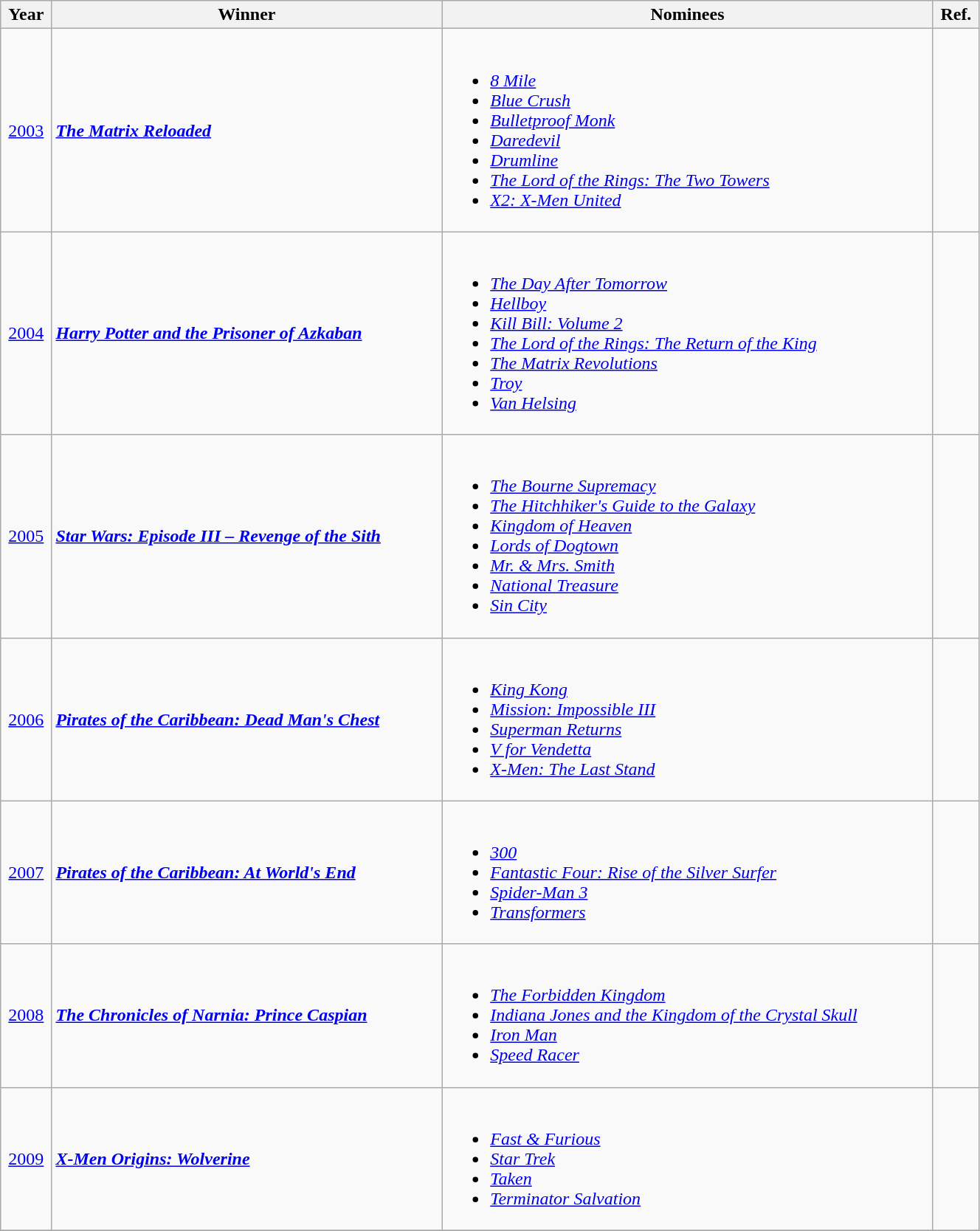<table class="wikitable" width=70%>
<tr>
<th>Year</th>
<th>Winner</th>
<th>Nominees</th>
<th>Ref.</th>
</tr>
<tr>
<td align="center"><a href='#'>2003</a></td>
<td><strong><em><a href='#'>The Matrix Reloaded</a></em></strong></td>
<td><br><ul><li><em><a href='#'>8 Mile</a></em></li><li><em><a href='#'>Blue Crush</a></em></li><li><em><a href='#'>Bulletproof Monk</a></em></li><li><em><a href='#'>Daredevil</a></em></li><li><em><a href='#'>Drumline</a></em></li><li><em><a href='#'>The Lord of the Rings: The Two Towers</a></em></li><li><em><a href='#'>X2: X-Men United</a></em></li></ul></td>
<td align="center"></td>
</tr>
<tr>
<td align="center"><a href='#'>2004</a></td>
<td><strong><em><a href='#'>Harry Potter and the Prisoner of Azkaban</a></em></strong></td>
<td><br><ul><li><em><a href='#'>The Day After Tomorrow</a></em></li><li><em><a href='#'>Hellboy</a></em></li><li><em><a href='#'>Kill Bill: Volume 2</a></em></li><li><em><a href='#'>The Lord of the Rings: The Return of the King</a></em></li><li><em><a href='#'>The Matrix Revolutions</a></em></li><li><em><a href='#'>Troy</a></em></li><li><em><a href='#'>Van Helsing</a></em></li></ul></td>
<td align="center"></td>
</tr>
<tr>
<td align="center"><a href='#'>2005</a></td>
<td><strong><em><a href='#'>Star Wars: Episode III – Revenge of the Sith</a></em></strong></td>
<td><br><ul><li><em><a href='#'>The Bourne Supremacy</a></em></li><li><em><a href='#'>The Hitchhiker's Guide to the Galaxy</a></em></li><li><em><a href='#'>Kingdom of Heaven</a></em></li><li><em><a href='#'>Lords of Dogtown</a></em></li><li><em><a href='#'>Mr. & Mrs. Smith</a></em></li><li><em><a href='#'>National Treasure</a></em></li><li><em><a href='#'>Sin City</a></em></li></ul></td>
<td align="center"></td>
</tr>
<tr>
<td align="center"><a href='#'>2006</a></td>
<td><strong><em><a href='#'>Pirates of the Caribbean: Dead Man's Chest</a></em></strong></td>
<td><br><ul><li><em><a href='#'>King Kong</a></em></li><li><em><a href='#'>Mission: Impossible III</a></em></li><li><em><a href='#'>Superman Returns</a></em></li><li><em><a href='#'>V for Vendetta</a></em></li><li><em><a href='#'>X-Men: The Last Stand</a></em></li></ul></td>
<td align="center"></td>
</tr>
<tr>
<td align="center"><a href='#'>2007</a></td>
<td><strong><em><a href='#'>Pirates of the Caribbean: At World's End</a></em></strong></td>
<td><br><ul><li><em><a href='#'>300</a></em></li><li><em><a href='#'>Fantastic Four: Rise of the Silver Surfer</a></em></li><li><em><a href='#'>Spider-Man 3</a></em></li><li><em><a href='#'>Transformers</a></em></li></ul></td>
<td align="center"></td>
</tr>
<tr>
<td align="center"><a href='#'>2008</a></td>
<td><strong><em><a href='#'>The Chronicles of Narnia: Prince Caspian</a></em></strong></td>
<td><br><ul><li><em><a href='#'>The Forbidden Kingdom</a></em></li><li><em><a href='#'>Indiana Jones and the Kingdom of the Crystal Skull</a></em></li><li><em><a href='#'>Iron Man</a></em></li><li><em><a href='#'>Speed Racer</a></em></li></ul></td>
<td align="center"></td>
</tr>
<tr>
<td align="center"><a href='#'>2009</a></td>
<td><strong><em><a href='#'>X-Men Origins: Wolverine</a></em></strong></td>
<td><br><ul><li><em><a href='#'>Fast & Furious</a></em></li><li><em><a href='#'>Star Trek</a></em></li><li><em><a href='#'>Taken</a></em></li><li><em><a href='#'>Terminator Salvation</a></em></li></ul></td>
<td align="center"></td>
</tr>
<tr>
</tr>
</table>
